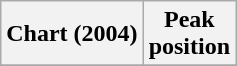<table class="wikitable plainrowheaders" style="text-align:center">
<tr>
<th scope="col">Chart (2004)</th>
<th scope="col">Peak<br>position</th>
</tr>
<tr>
</tr>
</table>
